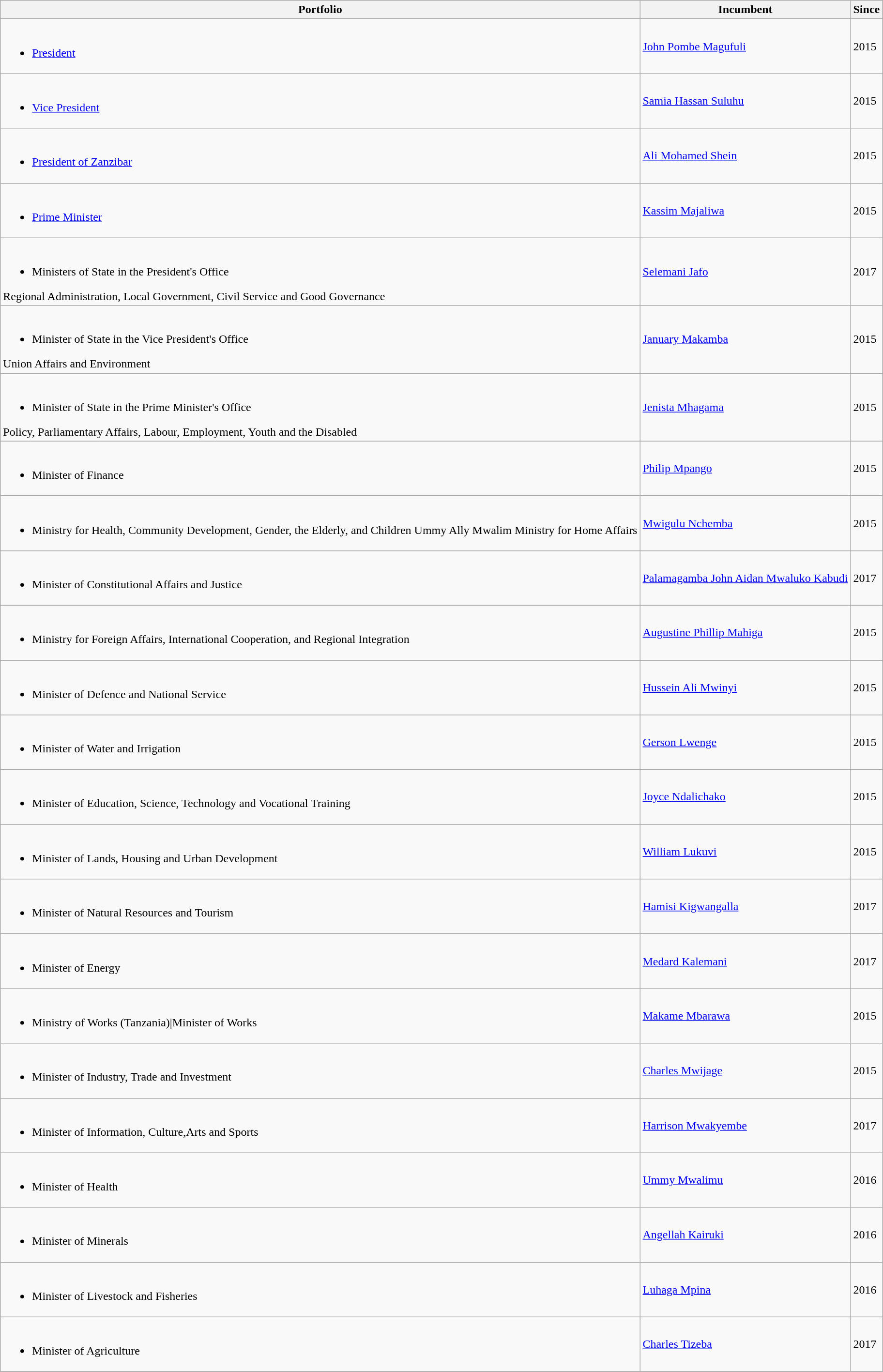<table class="wikitable">
<tr>
<th>Portfolio</th>
<th>Incumbent</th>
<th>Since</th>
</tr>
<tr>
<td><br><ul><li><a href='#'>President</a></li></ul></td>
<td><a href='#'>John Pombe Magufuli</a></td>
<td>2015</td>
</tr>
<tr>
<td><br><ul><li><a href='#'>Vice President</a></li></ul></td>
<td><a href='#'>Samia Hassan Suluhu</a></td>
<td>2015</td>
</tr>
<tr>
<td><br><ul><li><a href='#'>President of Zanzibar</a></li></ul></td>
<td><a href='#'>Ali Mohamed Shein</a></td>
<td>2015</td>
</tr>
<tr>
<td><br><ul><li><a href='#'>Prime Minister</a></li></ul></td>
<td><a href='#'>Kassim Majaliwa</a></td>
<td>2015</td>
</tr>
<tr>
<td><br><ul><li>Ministers of State in the President's Office</li></ul>Regional Administration, Local Government, Civil Service and Good Governance</td>
<td><a href='#'>Selemani Jafo</a></td>
<td>2017</td>
</tr>
<tr>
<td><br><ul><li>Minister of State in the Vice President's Office</li></ul>Union Affairs and Environment</td>
<td><a href='#'>January Makamba</a></td>
<td>2015</td>
</tr>
<tr>
<td><br><ul><li>Minister of State in the Prime Minister's Office</li></ul>Policy, Parliamentary Affairs, Labour, Employment, Youth and the Disabled</td>
<td><a href='#'>Jenista Mhagama</a></td>
<td>2015</td>
</tr>
<tr>
<td><br><ul><li>Minister of Finance</li></ul></td>
<td><a href='#'>Philip Mpango</a></td>
<td>2015</td>
</tr>
<tr>
<td><br><ul><li>Ministry for Health, Community Development, Gender, the Elderly, and Children Ummy Ally Mwalim Ministry for Home Affairs</li></ul></td>
<td><a href='#'>Mwigulu Nchemba</a></td>
<td>2015</td>
</tr>
<tr>
<td><br><ul><li>Minister of Constitutional Affairs and Justice</li></ul></td>
<td><a href='#'>Palamagamba John Aidan Mwaluko Kabudi</a></td>
<td>2017</td>
</tr>
<tr>
<td><br><ul><li>Ministry for Foreign Affairs, International Cooperation, and Regional Integration</li></ul></td>
<td><a href='#'>Augustine Phillip Mahiga</a></td>
<td>2015</td>
</tr>
<tr>
<td><br><ul><li>Minister of Defence and National Service</li></ul></td>
<td><a href='#'>Hussein Ali Mwinyi</a></td>
<td>2015</td>
</tr>
<tr>
<td><br><ul><li>Minister of Water and Irrigation</li></ul></td>
<td><a href='#'>Gerson Lwenge</a></td>
<td>2015</td>
</tr>
<tr>
<td><br><ul><li>Minister of Education, Science, Technology and Vocational Training</li></ul></td>
<td><a href='#'>Joyce Ndalichako</a></td>
<td>2015</td>
</tr>
<tr>
<td><br><ul><li>Minister of Lands, Housing and Urban Development</li></ul></td>
<td><a href='#'>William Lukuvi</a></td>
<td>2015</td>
</tr>
<tr>
<td><br><ul><li>Minister of Natural Resources and Tourism</li></ul></td>
<td><a href='#'>Hamisi Kigwangalla</a></td>
<td>2017</td>
</tr>
<tr>
<td><br><ul><li>Minister of Energy</li></ul></td>
<td><a href='#'>Medard Kalemani</a></td>
<td>2017</td>
</tr>
<tr>
<td><br><ul><li>Ministry of Works (Tanzania)|Minister of Works</li></ul></td>
<td><a href='#'>Makame Mbarawa</a></td>
<td>2015</td>
</tr>
<tr>
<td><br><ul><li>Minister of Industry, Trade and Investment</li></ul></td>
<td><a href='#'>Charles Mwijage</a></td>
<td>2015</td>
</tr>
<tr>
<td><br><ul><li>Minister of Information, Culture,Arts and Sports</li></ul></td>
<td><a href='#'>Harrison Mwakyembe</a></td>
<td>2017</td>
</tr>
<tr>
<td><br><ul><li>Minister of Health</li></ul></td>
<td><a href='#'>Ummy Mwalimu</a></td>
<td>2016</td>
</tr>
<tr>
<td><br><ul><li>Minister of Minerals</li></ul></td>
<td><a href='#'>Angellah Kairuki</a></td>
<td>2016</td>
</tr>
<tr>
<td><br><ul><li>Minister of Livestock and Fisheries</li></ul></td>
<td><a href='#'>Luhaga Mpina</a></td>
<td>2016</td>
</tr>
<tr>
<td><br><ul><li>Minister of Agriculture</li></ul></td>
<td><a href='#'>Charles Tizeba</a></td>
<td>2017</td>
</tr>
<tr>
</tr>
</table>
